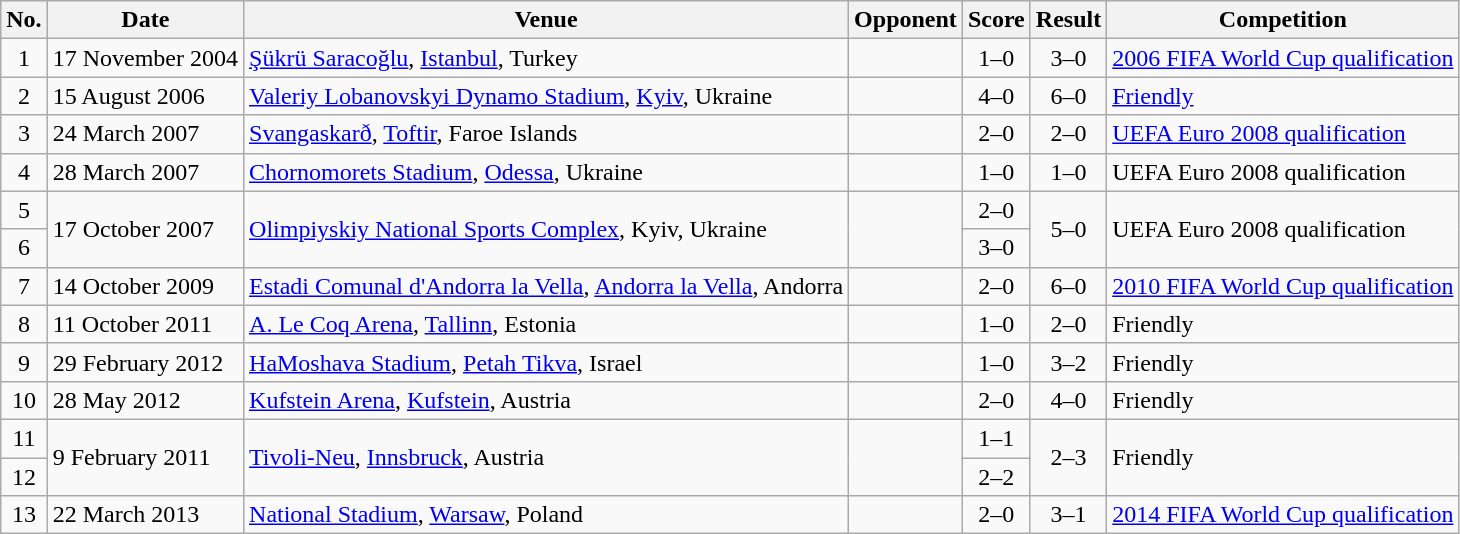<table class="wikitable sortable">
<tr>
<th scope="col">No.</th>
<th scope="col">Date</th>
<th scope="col">Venue</th>
<th scope="col">Opponent</th>
<th scope="col">Score</th>
<th scope="col">Result</th>
<th scope="col">Competition</th>
</tr>
<tr>
<td style="text-align:center">1</td>
<td>17 November 2004</td>
<td><a href='#'>Şükrü Saracoğlu</a>, <a href='#'>Istanbul</a>, Turkey</td>
<td></td>
<td style="text-align:center">1–0</td>
<td style="text-align:center">3–0</td>
<td><a href='#'>2006 FIFA World Cup qualification</a></td>
</tr>
<tr>
<td style="text-align:center">2</td>
<td>15 August 2006</td>
<td><a href='#'>Valeriy Lobanovskyi Dynamo Stadium</a>, <a href='#'>Kyiv</a>, Ukraine</td>
<td></td>
<td style="text-align:center">4–0</td>
<td style="text-align:center">6–0</td>
<td><a href='#'>Friendly</a></td>
</tr>
<tr>
<td style="text-align:center">3</td>
<td>24 March 2007</td>
<td><a href='#'>Svangaskarð</a>, <a href='#'>Toftir</a>, Faroe Islands</td>
<td></td>
<td style="text-align:center">2–0</td>
<td style="text-align:center">2–0</td>
<td><a href='#'>UEFA Euro 2008 qualification</a></td>
</tr>
<tr>
<td style="text-align:center">4</td>
<td>28 March 2007</td>
<td><a href='#'>Chornomorets Stadium</a>, <a href='#'>Odessa</a>, Ukraine</td>
<td></td>
<td style="text-align:center">1–0</td>
<td style="text-align:center">1–0</td>
<td>UEFA Euro 2008 qualification</td>
</tr>
<tr>
<td style="text-align:center">5</td>
<td rowspan="2">17 October 2007</td>
<td rowspan="2"><a href='#'>Olimpiyskiy National Sports Complex</a>, Kyiv, Ukraine</td>
<td rowspan="2"></td>
<td style="text-align:center">2–0</td>
<td rowspan="2" style="text-align:center">5–0</td>
<td rowspan="2">UEFA Euro 2008 qualification</td>
</tr>
<tr>
<td style="text-align:center">6</td>
<td style="text-align:center">3–0</td>
</tr>
<tr>
<td style="text-align:center">7</td>
<td>14 October 2009</td>
<td><a href='#'>Estadi Comunal d'Andorra la Vella</a>, <a href='#'>Andorra la Vella</a>, Andorra</td>
<td></td>
<td style="text-align:center">2–0</td>
<td style="text-align:center">6–0</td>
<td><a href='#'>2010 FIFA World Cup qualification</a></td>
</tr>
<tr>
<td style="text-align:center">8</td>
<td>11 October 2011</td>
<td><a href='#'>A. Le Coq Arena</a>, <a href='#'>Tallinn</a>, Estonia</td>
<td></td>
<td style="text-align:center">1–0</td>
<td style="text-align:center">2–0</td>
<td>Friendly</td>
</tr>
<tr>
<td style="text-align:center">9</td>
<td>29 February 2012</td>
<td><a href='#'>HaMoshava Stadium</a>, <a href='#'>Petah Tikva</a>, Israel</td>
<td></td>
<td style="text-align:center">1–0</td>
<td style="text-align:center">3–2</td>
<td>Friendly</td>
</tr>
<tr>
<td style="text-align:center">10</td>
<td>28 May 2012</td>
<td><a href='#'>Kufstein Arena</a>, <a href='#'>Kufstein</a>, Austria</td>
<td></td>
<td style="text-align:center">2–0</td>
<td style="text-align:center">4–0</td>
<td>Friendly</td>
</tr>
<tr>
<td style="text-align:center">11</td>
<td rowspan="2">9 February 2011</td>
<td rowspan="2"><a href='#'>Tivoli-Neu</a>, <a href='#'>Innsbruck</a>, Austria</td>
<td rowspan="2"></td>
<td style="text-align:center">1–1</td>
<td rowspan="2" style="text-align:center">2–3</td>
<td rowspan="2">Friendly</td>
</tr>
<tr>
<td style="text-align:center">12</td>
<td style="text-align:center">2–2</td>
</tr>
<tr>
<td style="text-align:center">13</td>
<td>22 March 2013</td>
<td><a href='#'>National Stadium</a>, <a href='#'>Warsaw</a>, Poland</td>
<td></td>
<td style="text-align:center">2–0</td>
<td style="text-align:center">3–1</td>
<td><a href='#'>2014 FIFA World Cup qualification</a></td>
</tr>
</table>
